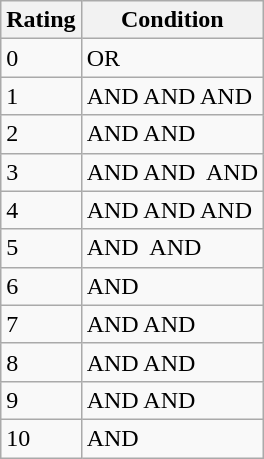<table class="wikitable">
<tr>
<th>Rating</th>
<th>Condition</th>
</tr>
<tr>
<td>0</td>
<td> OR </td>
</tr>
<tr>
<td>1</td>
<td> AND  AND  AND </td>
</tr>
<tr>
<td>2</td>
<td> AND  AND </td>
</tr>
<tr>
<td>3</td>
<td> AND  AND  AND </td>
</tr>
<tr>
<td>4</td>
<td> AND  AND  AND </td>
</tr>
<tr>
<td>5</td>
<td> AND  AND </td>
</tr>
<tr>
<td>6</td>
<td> AND </td>
</tr>
<tr>
<td>7</td>
<td> AND  AND </td>
</tr>
<tr>
<td>8</td>
<td> AND  AND </td>
</tr>
<tr>
<td>9</td>
<td> AND  AND </td>
</tr>
<tr>
<td>10</td>
<td> AND </td>
</tr>
</table>
